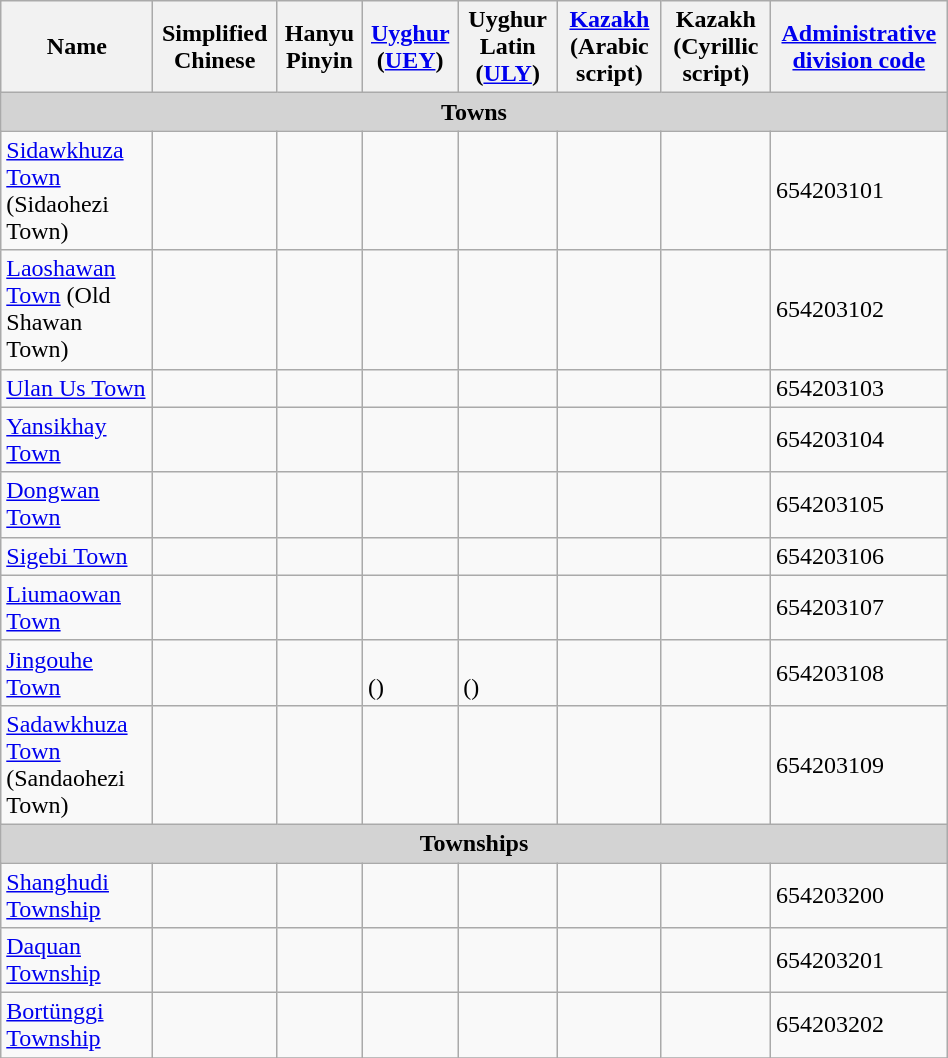<table class="wikitable" align="center" style="width:50%; border="1">
<tr>
<th>Name</th>
<th>Simplified Chinese</th>
<th>Hanyu Pinyin</th>
<th><a href='#'>Uyghur</a> (<a href='#'>UEY</a>)</th>
<th>Uyghur Latin (<a href='#'>ULY</a>)</th>
<th><a href='#'>Kazakh</a> (Arabic script)</th>
<th>Kazakh (Cyrillic script)</th>
<th><a href='#'>Administrative division code</a></th>
</tr>
<tr>
<td colspan="9"  style="text-align:center; background:#d3d3d3;"><strong>Towns</strong></td>
</tr>
<tr --------->
<td><a href='#'>Sidawkhuza Town</a><br>(Sidaohezi Town)</td>
<td></td>
<td></td>
<td></td>
<td></td>
<td></td>
<td></td>
<td>654203101</td>
</tr>
<tr>
<td><a href='#'>Laoshawan Town</a> (Old Shawan Town)</td>
<td></td>
<td></td>
<td></td>
<td></td>
<td></td>
<td></td>
<td>654203102</td>
</tr>
<tr>
<td><a href='#'>Ulan Us Town</a></td>
<td></td>
<td></td>
<td></td>
<td></td>
<td></td>
<td></td>
<td>654203103</td>
</tr>
<tr>
<td><a href='#'>Yansikhay Town</a></td>
<td></td>
<td></td>
<td></td>
<td></td>
<td></td>
<td></td>
<td>654203104</td>
</tr>
<tr>
<td><a href='#'>Dongwan Town</a></td>
<td></td>
<td></td>
<td></td>
<td></td>
<td></td>
<td></td>
<td>654203105</td>
</tr>
<tr>
<td><a href='#'>Sigebi Town</a></td>
<td></td>
<td></td>
<td></td>
<td></td>
<td></td>
<td></td>
<td>654203106</td>
</tr>
<tr>
<td><a href='#'>Liumaowan Town</a></td>
<td></td>
<td></td>
<td></td>
<td></td>
<td></td>
<td></td>
<td>654203107</td>
</tr>
<tr>
<td><a href='#'>Jingouhe Town</a></td>
<td></td>
<td></td>
<td><br>()</td>
<td><br>()</td>
<td></td>
<td></td>
<td>654203108</td>
</tr>
<tr>
<td><a href='#'>Sadawkhuza Town</a><br>(Sandaohezi Town)</td>
<td></td>
<td></td>
<td></td>
<td></td>
<td></td>
<td></td>
<td>654203109</td>
</tr>
<tr>
<td colspan="9"  style="text-align:center; background:#d3d3d3;"><strong>Townships</strong></td>
</tr>
<tr --------->
<td><a href='#'>Shanghudi Township</a></td>
<td></td>
<td></td>
<td></td>
<td></td>
<td></td>
<td></td>
<td>654203200</td>
</tr>
<tr>
<td><a href='#'>Daquan Township</a></td>
<td></td>
<td></td>
<td></td>
<td></td>
<td></td>
<td></td>
<td>654203201</td>
</tr>
<tr>
<td><a href='#'>Bortünggi Township</a></td>
<td></td>
<td></td>
<td></td>
<td></td>
<td></td>
<td></td>
<td>654203202</td>
</tr>
<tr>
</tr>
</table>
